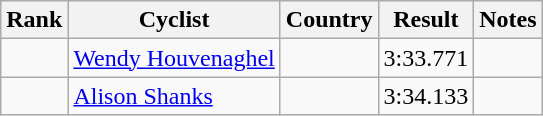<table class="wikitable sortable" style="text-align:center;">
<tr>
<th>Rank</th>
<th class="unsortable">Cyclist</th>
<th>Country</th>
<th>Result</th>
<th class="unsortable">Notes</th>
</tr>
<tr>
<td></td>
<td align="left"><a href='#'>Wendy Houvenaghel</a></td>
<td align="left"></td>
<td>3:33.771</td>
<td></td>
</tr>
<tr>
<td></td>
<td align="left"><a href='#'>Alison Shanks</a></td>
<td align="left"></td>
<td>3:34.133</td>
<td></td>
</tr>
</table>
